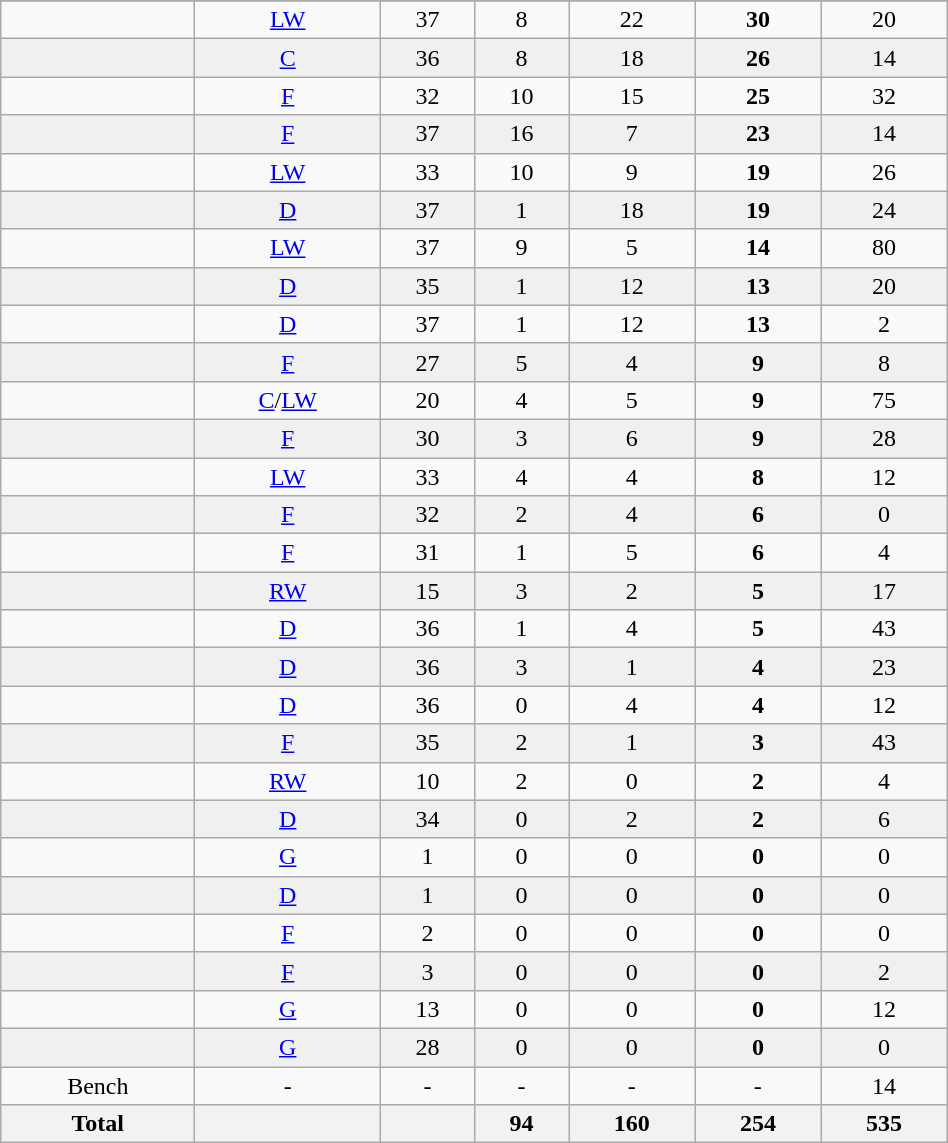<table class="wikitable sortable" width ="50%">
<tr align="center">
</tr>
<tr align="center" bgcolor="">
<td></td>
<td><a href='#'>LW</a></td>
<td>37</td>
<td>8</td>
<td>22</td>
<td><strong>30</strong></td>
<td>20</td>
</tr>
<tr align="center" bgcolor="f0f0f0">
<td></td>
<td><a href='#'>C</a></td>
<td>36</td>
<td>8</td>
<td>18</td>
<td><strong>26</strong></td>
<td>14</td>
</tr>
<tr align="center" bgcolor="">
<td></td>
<td><a href='#'>F</a></td>
<td>32</td>
<td>10</td>
<td>15</td>
<td><strong>25</strong></td>
<td>32</td>
</tr>
<tr align="center" bgcolor="f0f0f0">
<td></td>
<td><a href='#'>F</a></td>
<td>37</td>
<td>16</td>
<td>7</td>
<td><strong>23</strong></td>
<td>14</td>
</tr>
<tr align="center" bgcolor="">
<td></td>
<td><a href='#'>LW</a></td>
<td>33</td>
<td>10</td>
<td>9</td>
<td><strong>19</strong></td>
<td>26</td>
</tr>
<tr align="center" bgcolor="f0f0f0">
<td></td>
<td><a href='#'>D</a></td>
<td>37</td>
<td>1</td>
<td>18</td>
<td><strong>19</strong></td>
<td>24</td>
</tr>
<tr align="center" bgcolor="">
<td></td>
<td><a href='#'>LW</a></td>
<td>37</td>
<td>9</td>
<td>5</td>
<td><strong>14</strong></td>
<td>80</td>
</tr>
<tr align="center" bgcolor="f0f0f0">
<td></td>
<td><a href='#'>D</a></td>
<td>35</td>
<td>1</td>
<td>12</td>
<td><strong>13</strong></td>
<td>20</td>
</tr>
<tr align="center" bgcolor="">
<td></td>
<td><a href='#'>D</a></td>
<td>37</td>
<td>1</td>
<td>12</td>
<td><strong>13</strong></td>
<td>2</td>
</tr>
<tr align="center" bgcolor="f0f0f0">
<td></td>
<td><a href='#'>F</a></td>
<td>27</td>
<td>5</td>
<td>4</td>
<td><strong>9</strong></td>
<td>8</td>
</tr>
<tr align="center" bgcolor="">
<td></td>
<td><a href='#'>C</a>/<a href='#'>LW</a></td>
<td>20</td>
<td>4</td>
<td>5</td>
<td><strong>9</strong></td>
<td>75</td>
</tr>
<tr align="center" bgcolor="f0f0f0">
<td></td>
<td><a href='#'>F</a></td>
<td>30</td>
<td>3</td>
<td>6</td>
<td><strong>9</strong></td>
<td>28</td>
</tr>
<tr align="center" bgcolor="">
<td></td>
<td><a href='#'>LW</a></td>
<td>33</td>
<td>4</td>
<td>4</td>
<td><strong>8</strong></td>
<td>12</td>
</tr>
<tr align="center" bgcolor="f0f0f0">
<td></td>
<td><a href='#'>F</a></td>
<td>32</td>
<td>2</td>
<td>4</td>
<td><strong>6</strong></td>
<td>0</td>
</tr>
<tr align="center" bgcolor="">
<td></td>
<td><a href='#'>F</a></td>
<td>31</td>
<td>1</td>
<td>5</td>
<td><strong>6</strong></td>
<td>4</td>
</tr>
<tr align="center" bgcolor="f0f0f0">
<td></td>
<td><a href='#'>RW</a></td>
<td>15</td>
<td>3</td>
<td>2</td>
<td><strong>5</strong></td>
<td>17</td>
</tr>
<tr align="center" bgcolor="">
<td></td>
<td><a href='#'>D</a></td>
<td>36</td>
<td>1</td>
<td>4</td>
<td><strong>5</strong></td>
<td>43</td>
</tr>
<tr align="center" bgcolor="f0f0f0">
<td></td>
<td><a href='#'>D</a></td>
<td>36</td>
<td>3</td>
<td>1</td>
<td><strong>4</strong></td>
<td>23</td>
</tr>
<tr align="center" bgcolor="">
<td></td>
<td><a href='#'>D</a></td>
<td>36</td>
<td>0</td>
<td>4</td>
<td><strong>4</strong></td>
<td>12</td>
</tr>
<tr align="center" bgcolor="f0f0f0">
<td></td>
<td><a href='#'>F</a></td>
<td>35</td>
<td>2</td>
<td>1</td>
<td><strong>3</strong></td>
<td>43</td>
</tr>
<tr align="center" bgcolor="">
<td></td>
<td><a href='#'>RW</a></td>
<td>10</td>
<td>2</td>
<td>0</td>
<td><strong>2</strong></td>
<td>4</td>
</tr>
<tr align="center" bgcolor="f0f0f0">
<td></td>
<td><a href='#'>D</a></td>
<td>34</td>
<td>0</td>
<td>2</td>
<td><strong>2</strong></td>
<td>6</td>
</tr>
<tr align="center" bgcolor="">
<td></td>
<td><a href='#'>G</a></td>
<td>1</td>
<td>0</td>
<td>0</td>
<td><strong>0</strong></td>
<td>0</td>
</tr>
<tr align="center" bgcolor="f0f0f0">
<td></td>
<td><a href='#'>D</a></td>
<td>1</td>
<td>0</td>
<td>0</td>
<td><strong>0</strong></td>
<td>0</td>
</tr>
<tr align="center" bgcolor="">
<td></td>
<td><a href='#'>F</a></td>
<td>2</td>
<td>0</td>
<td>0</td>
<td><strong>0</strong></td>
<td>0</td>
</tr>
<tr align="center" bgcolor="f0f0f0">
<td></td>
<td><a href='#'>F</a></td>
<td>3</td>
<td>0</td>
<td>0</td>
<td><strong>0</strong></td>
<td>2</td>
</tr>
<tr align="center" bgcolor="">
<td></td>
<td><a href='#'>G</a></td>
<td>13</td>
<td>0</td>
<td>0</td>
<td><strong>0</strong></td>
<td>12</td>
</tr>
<tr align="center" bgcolor="f0f0f0">
<td></td>
<td><a href='#'>G</a></td>
<td>28</td>
<td>0</td>
<td>0</td>
<td><strong>0</strong></td>
<td>0</td>
</tr>
<tr align="center" bgcolor="">
<td>Bench</td>
<td>-</td>
<td>-</td>
<td>-</td>
<td>-</td>
<td>-</td>
<td>14</td>
</tr>
<tr>
<th>Total</th>
<th></th>
<th></th>
<th>94</th>
<th>160</th>
<th>254</th>
<th>535</th>
</tr>
</table>
